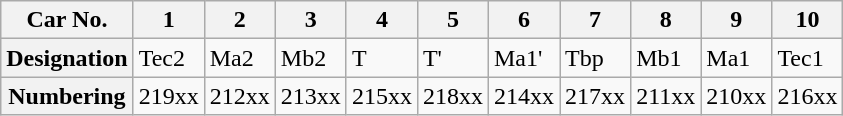<table class="wikitable">
<tr>
<th>Car No.</th>
<th>1</th>
<th>2</th>
<th>3</th>
<th>4</th>
<th>5</th>
<th>6</th>
<th>7</th>
<th>8</th>
<th>9</th>
<th>10</th>
</tr>
<tr>
<th>Designation</th>
<td>Tec2</td>
<td>Ma2</td>
<td>Mb2</td>
<td>T</td>
<td>T'</td>
<td>Ma1'</td>
<td>Tbp</td>
<td>Mb1</td>
<td>Ma1</td>
<td>Tec1</td>
</tr>
<tr>
<th>Numbering</th>
<td>219xx</td>
<td>212xx</td>
<td>213xx</td>
<td>215xx</td>
<td>218xx</td>
<td>214xx</td>
<td>217xx</td>
<td>211xx</td>
<td>210xx</td>
<td>216xx</td>
</tr>
</table>
